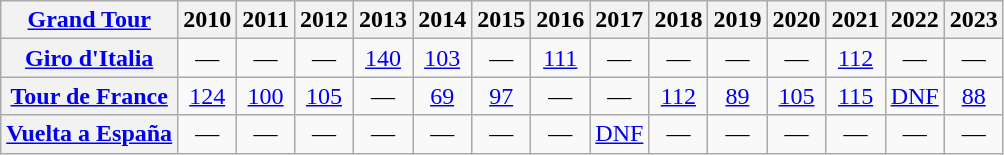<table class="wikitable plainrowheaders">
<tr>
<th scope="col"><a href='#'>Grand Tour</a></th>
<th scope="col">2010</th>
<th scope="col">2011</th>
<th scope="col">2012</th>
<th scope="col">2013</th>
<th scope="col">2014</th>
<th scope="col">2015</th>
<th scope="col">2016</th>
<th scope="col">2017</th>
<th scope="col">2018</th>
<th scope="col">2019</th>
<th scope="col">2020</th>
<th scope="col">2021</th>
<th scope="col">2022</th>
<th scope="col">2023</th>
</tr>
<tr style="text-align:center;">
<th scope="row"> <a href='#'>Giro d'Italia</a></th>
<td>—</td>
<td>—</td>
<td>—</td>
<td><a href='#'>140</a></td>
<td><a href='#'>103</a></td>
<td>—</td>
<td><a href='#'>111</a></td>
<td>—</td>
<td>—</td>
<td>—</td>
<td>—</td>
<td><a href='#'>112</a></td>
<td>—</td>
<td>—</td>
</tr>
<tr style="text-align:center;">
<th scope="row"> <a href='#'>Tour de France</a></th>
<td><a href='#'>124</a></td>
<td><a href='#'>100</a></td>
<td><a href='#'>105</a></td>
<td>—</td>
<td><a href='#'>69</a></td>
<td><a href='#'>97</a></td>
<td>—</td>
<td>—</td>
<td><a href='#'>112</a></td>
<td><a href='#'>89</a></td>
<td><a href='#'>105</a></td>
<td><a href='#'>115</a></td>
<td><a href='#'>DNF</a></td>
<td><a href='#'>88</a></td>
</tr>
<tr style="text-align:center;">
<th scope="row"> <a href='#'>Vuelta a España</a></th>
<td>—</td>
<td>—</td>
<td>—</td>
<td>—</td>
<td>—</td>
<td>—</td>
<td>—</td>
<td><a href='#'>DNF</a></td>
<td>—</td>
<td>—</td>
<td>—</td>
<td>—</td>
<td>—</td>
<td>—</td>
</tr>
</table>
